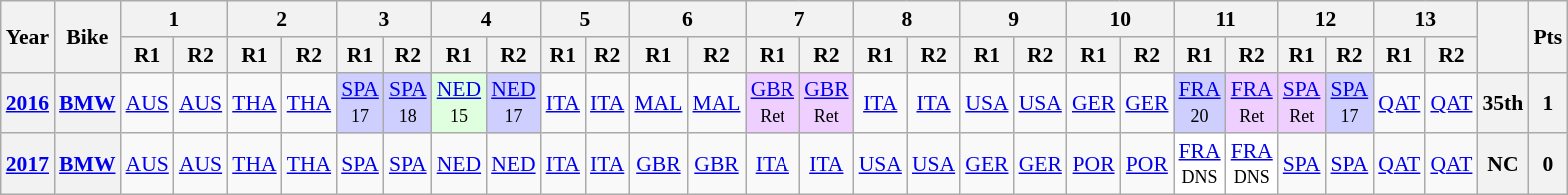<table class="wikitable" style="text-align:center; font-size:90%">
<tr>
<th valign="middle" rowspan=2>Year</th>
<th valign="middle" rowspan=2>Bike</th>
<th colspan=2>1</th>
<th colspan=2>2</th>
<th colspan=2>3</th>
<th colspan=2>4</th>
<th colspan=2>5</th>
<th colspan=2>6</th>
<th colspan=2>7</th>
<th colspan=2>8</th>
<th colspan=2>9</th>
<th colspan=2>10</th>
<th colspan=2>11</th>
<th colspan=2>12</th>
<th colspan=2>13</th>
<th rowspan=2></th>
<th rowspan=2>Pts</th>
</tr>
<tr>
<th>R1</th>
<th>R2</th>
<th>R1</th>
<th>R2</th>
<th>R1</th>
<th>R2</th>
<th>R1</th>
<th>R2</th>
<th>R1</th>
<th>R2</th>
<th>R1</th>
<th>R2</th>
<th>R1</th>
<th>R2</th>
<th>R1</th>
<th>R2</th>
<th>R1</th>
<th>R2</th>
<th>R1</th>
<th>R2</th>
<th>R1</th>
<th>R2</th>
<th>R1</th>
<th>R2</th>
<th>R1</th>
<th>R2</th>
</tr>
<tr>
<th><a href='#'>2016</a></th>
<th><a href='#'>BMW</a></th>
<td><a href='#'>AUS</a></td>
<td><a href='#'>AUS</a></td>
<td><a href='#'>THA</a></td>
<td><a href='#'>THA</a></td>
<td style="background:#cfcfff;"><a href='#'>SPA</a><br><small>17</small></td>
<td style="background:#cfcfff;"><a href='#'>SPA</a><br><small>18</small></td>
<td style="background:#dfffdf;"><a href='#'>NED</a><br><small>15</small></td>
<td style="background:#cfcfff;"><a href='#'>NED</a><br><small>17</small></td>
<td><a href='#'>ITA</a></td>
<td><a href='#'>ITA</a></td>
<td><a href='#'>MAL</a></td>
<td><a href='#'>MAL</a></td>
<td style="background:#efcfff;"><a href='#'>GBR</a><br><small>Ret</small></td>
<td style="background:#efcfff;"><a href='#'>GBR</a><br><small>Ret</small></td>
<td><a href='#'>ITA</a></td>
<td><a href='#'>ITA</a></td>
<td><a href='#'>USA</a></td>
<td><a href='#'>USA</a></td>
<td><a href='#'>GER</a></td>
<td><a href='#'>GER</a></td>
<td style="background:#cfcfff;"><a href='#'>FRA</a><br><small>20</small></td>
<td style="background:#efcfff;"><a href='#'>FRA</a><br><small>Ret</small></td>
<td style="background:#efcfff;"><a href='#'>SPA</a><br><small>Ret</small></td>
<td style="background:#cfcfff;"><a href='#'>SPA</a><br><small>17</small></td>
<td><a href='#'>QAT</a></td>
<td><a href='#'>QAT</a></td>
<th>35th</th>
<th>1</th>
</tr>
<tr>
<th><a href='#'>2017</a></th>
<th><a href='#'>BMW</a></th>
<td><a href='#'>AUS</a></td>
<td><a href='#'>AUS</a></td>
<td><a href='#'>THA</a></td>
<td><a href='#'>THA</a></td>
<td><a href='#'>SPA</a></td>
<td><a href='#'>SPA</a></td>
<td><a href='#'>NED</a></td>
<td><a href='#'>NED</a></td>
<td><a href='#'>ITA</a></td>
<td><a href='#'>ITA</a></td>
<td><a href='#'>GBR</a></td>
<td><a href='#'>GBR</a></td>
<td><a href='#'>ITA</a></td>
<td><a href='#'>ITA</a></td>
<td><a href='#'>USA</a></td>
<td><a href='#'>USA</a></td>
<td><a href='#'>GER</a></td>
<td><a href='#'>GER</a></td>
<td><a href='#'>POR</a></td>
<td><a href='#'>POR</a></td>
<td style="background:#ffffff;"><a href='#'>FRA</a><br><small>DNS</small></td>
<td style="background:#ffffff;"><a href='#'>FRA</a><br><small>DNS</small></td>
<td><a href='#'>SPA</a></td>
<td><a href='#'>SPA</a></td>
<td><a href='#'>QAT</a></td>
<td><a href='#'>QAT</a></td>
<th>NC</th>
<th>0</th>
</tr>
</table>
